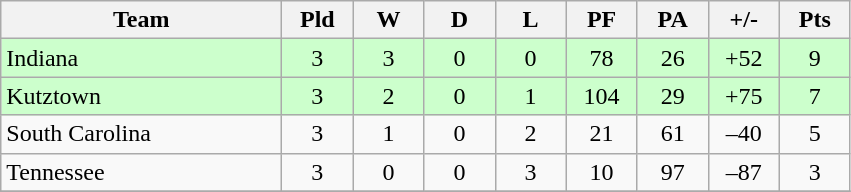<table class="wikitable" style="text-align: center;">
<tr>
<th width="180">Team</th>
<th width="40">Pld</th>
<th width="40">W</th>
<th width="40">D</th>
<th width="40">L</th>
<th width="40">PF</th>
<th width="40">PA</th>
<th width="40">+/-</th>
<th width="40">Pts</th>
</tr>
<tr bgcolor=#ccffcc>
<td align="left">Indiana</td>
<td>3</td>
<td>3</td>
<td>0</td>
<td>0</td>
<td>78</td>
<td>26</td>
<td>+52</td>
<td>9</td>
</tr>
<tr bgcolor=#ccffcc>
<td align="left">Kutztown</td>
<td>3</td>
<td>2</td>
<td>0</td>
<td>1</td>
<td>104</td>
<td>29</td>
<td>+75</td>
<td>7</td>
</tr>
<tr>
<td align="left">South Carolina</td>
<td>3</td>
<td>1</td>
<td>0</td>
<td>2</td>
<td>21</td>
<td>61</td>
<td>–40</td>
<td>5</td>
</tr>
<tr>
<td align="left">Tennessee</td>
<td>3</td>
<td>0</td>
<td>0</td>
<td>3</td>
<td>10</td>
<td>97</td>
<td>–87</td>
<td>3</td>
</tr>
<tr>
</tr>
</table>
